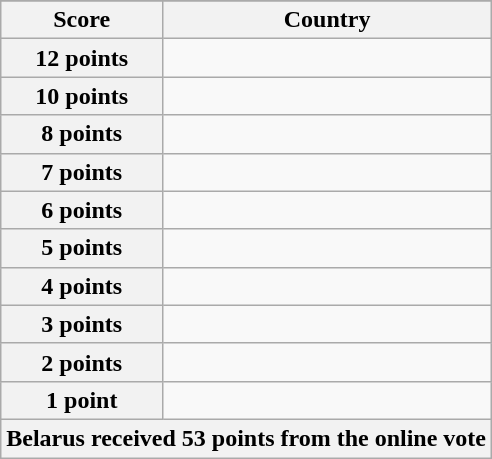<table class="wikitable">
<tr>
</tr>
<tr>
<th scope="col" width="33%">Score</th>
<th scope="col">Country</th>
</tr>
<tr>
<th scope="row">12 points</th>
<td></td>
</tr>
<tr>
<th scope="row">10 points</th>
<td></td>
</tr>
<tr>
<th scope="row">8 points</th>
<td></td>
</tr>
<tr>
<th scope="row">7 points</th>
<td></td>
</tr>
<tr>
<th scope="row">6 points</th>
<td></td>
</tr>
<tr>
<th scope="row">5 points</th>
<td></td>
</tr>
<tr>
<th scope="row">4 points</th>
<td></td>
</tr>
<tr>
<th scope="row">3 points</th>
<td></td>
</tr>
<tr>
<th scope="row">2 points</th>
<td></td>
</tr>
<tr>
<th scope="row">1 point</th>
<td></td>
</tr>
<tr>
<th colspan="2">Belarus received 53 points from the online vote</th>
</tr>
</table>
